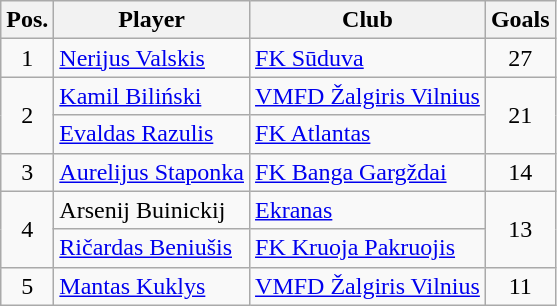<table class="wikitable">
<tr>
<th>Pos.</th>
<th>Player</th>
<th>Club</th>
<th>Goals</th>
</tr>
<tr>
<td align="center">1</td>
<td> <a href='#'>Nerijus Valskis</a></td>
<td><a href='#'>FK Sūduva</a></td>
<td align="center">27</td>
</tr>
<tr>
<td align="center" rowspan="2">2</td>
<td> <a href='#'>Kamil Biliński</a></td>
<td><a href='#'>VMFD Žalgiris Vilnius</a></td>
<td align="center" rowspan="2">21</td>
</tr>
<tr>
<td> <a href='#'>Evaldas Razulis</a></td>
<td><a href='#'>FK Atlantas</a></td>
</tr>
<tr>
<td align="center" rowspan="1">3</td>
<td> <a href='#'>Aurelijus Staponka</a></td>
<td><a href='#'>FK Banga Gargždai</a></td>
<td align="center" rowspan="1">14</td>
</tr>
<tr>
<td align="center" rowspan="2">4</td>
<td> Arsenij Buinickij</td>
<td><a href='#'>Ekranas</a></td>
<td align="center" rowspan="2">13</td>
</tr>
<tr>
<td> <a href='#'>Ričardas Beniušis</a></td>
<td><a href='#'>FK Kruoja Pakruojis</a></td>
</tr>
<tr>
<td align="center">5</td>
<td> <a href='#'>Mantas Kuklys</a></td>
<td><a href='#'>VMFD Žalgiris Vilnius</a></td>
<td align="center">11</td>
</tr>
</table>
